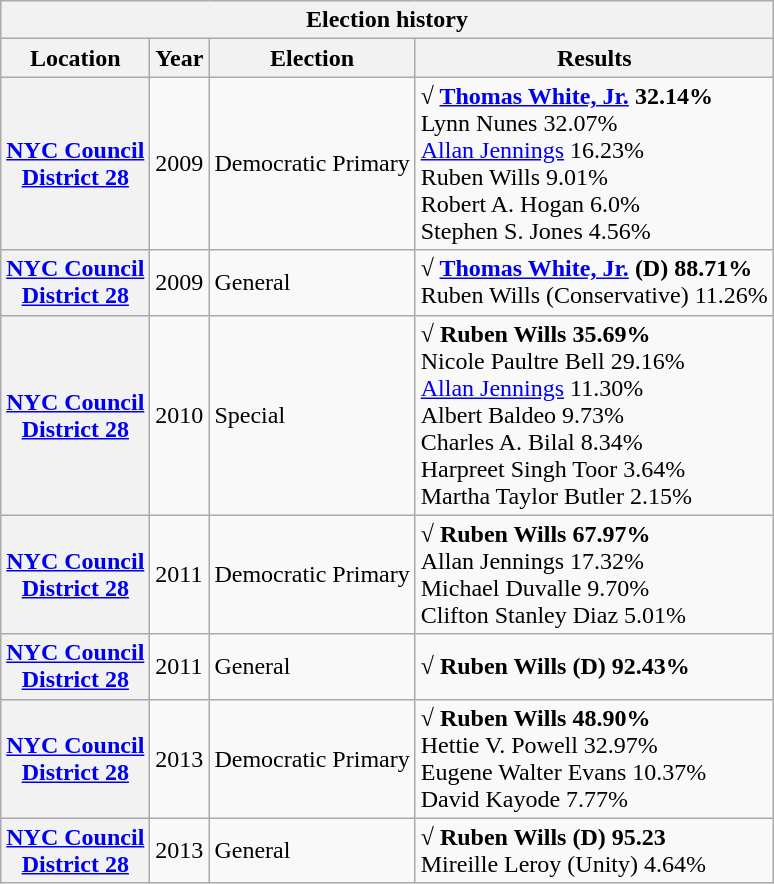<table class="wikitable collapsible">
<tr valign=bottom>
<th colspan=4>Election history</th>
</tr>
<tr valign=bottom>
<th>Location</th>
<th>Year</th>
<th>Election</th>
<th>Results</th>
</tr>
<tr>
<th><a href='#'>NYC Council<br>District 28</a></th>
<td>2009</td>
<td>Democratic Primary</td>
<td><strong>√ <a href='#'>Thomas White, Jr.</a> 32.14%</strong><br>Lynn Nunes 32.07%<br><a href='#'>Allan Jennings</a> 16.23%<br>Ruben Wills 9.01%<br>Robert A. Hogan 6.0%<br>Stephen S. Jones 4.56%</td>
</tr>
<tr>
<th><a href='#'>NYC Council<br>District 28</a></th>
<td>2009</td>
<td>General</td>
<td><strong>√ <a href='#'>Thomas White, Jr.</a> (D) 88.71%</strong><br>Ruben Wills (Conservative) 11.26%</td>
</tr>
<tr>
<th><a href='#'>NYC Council<br>District 28</a></th>
<td>2010</td>
<td>Special</td>
<td><strong>√ Ruben Wills 35.69%</strong><br>Nicole Paultre Bell 29.16%<br><a href='#'>Allan Jennings</a> 11.30%<br>Albert Baldeo 9.73%<br>Charles A. Bilal 8.34%<br>Harpreet Singh Toor 3.64%<br>Martha Taylor Butler 2.15%</td>
</tr>
<tr>
<th><a href='#'>NYC Council<br>District 28</a></th>
<td>2011</td>
<td>Democratic Primary</td>
<td><strong>√ Ruben Wills 67.97%</strong><br>Allan Jennings 17.32%<br>Michael Duvalle 9.70%<br>Clifton Stanley Diaz 5.01%</td>
</tr>
<tr>
<th><a href='#'>NYC Council<br>District 28</a></th>
<td>2011</td>
<td>General</td>
<td><strong>√ Ruben Wills (D) 92.43%</strong></td>
</tr>
<tr>
<th><a href='#'>NYC Council<br>District 28</a></th>
<td>2013</td>
<td>Democratic Primary</td>
<td><strong>√ Ruben Wills 48.90%</strong><br>Hettie V. Powell 32.97%<br>Eugene Walter Evans 10.37%<br>David Kayode 7.77%</td>
</tr>
<tr>
<th><a href='#'>NYC Council<br>District 28</a></th>
<td>2013</td>
<td>General</td>
<td><strong>√ Ruben Wills (D) 95.23</strong><br>Mireille Leroy (Unity) 4.64%</td>
</tr>
</table>
